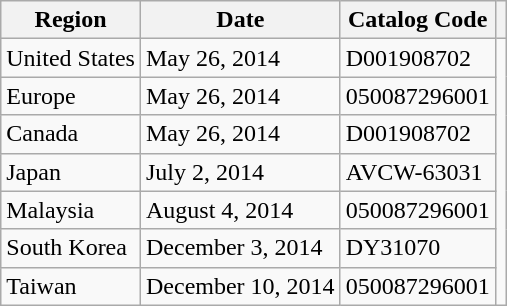<table class="wikitable plainrowheaders">
<tr>
<th>Region</th>
<th scope="col">Date</th>
<th>Catalog Code</th>
<th scope="col"></th>
</tr>
<tr>
<td>United States</td>
<td>May 26, 2014</td>
<td>D001908702</td>
<td rowspan="7"></td>
</tr>
<tr>
<td>Europe</td>
<td>May 26, 2014</td>
<td>050087296001</td>
</tr>
<tr>
<td>Canada</td>
<td>May 26, 2014</td>
<td>D001908702</td>
</tr>
<tr>
<td>Japan</td>
<td>July 2, 2014</td>
<td>AVCW-63031</td>
</tr>
<tr>
<td>Malaysia</td>
<td>August 4, 2014</td>
<td>050087296001</td>
</tr>
<tr>
<td>South Korea</td>
<td>December 3, 2014</td>
<td>DY31070</td>
</tr>
<tr>
<td>Taiwan</td>
<td>December 10, 2014</td>
<td>050087296001</td>
</tr>
</table>
